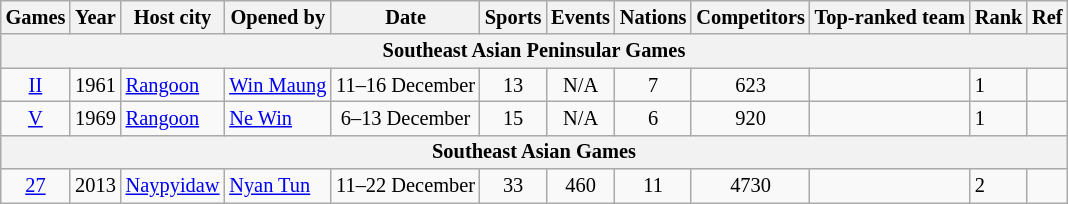<table class="sortable wikitable" style="font-size: 85%; margin-left:auto; margin-right:auto;">
<tr>
<th rowspan="1">Games</th>
<th rowspan="1">Year</th>
<th rowspan="1">Host city</th>
<th rowspan="1">Opened by</th>
<th rowspan="1">Date</th>
<th rowspan="1">Sports</th>
<th rowspan="1">Events</th>
<th rowspan="1">Nations</th>
<th rowspan="1">Competitors</th>
<th rowspan="1">Top-ranked team</th>
<th rowspan="1">Rank</th>
<th rowspan="1">Ref</th>
</tr>
<tr>
<th colspan="12" style="text-align:center;"><strong>Southeast Asian Peninsular Games</strong></th>
</tr>
<tr>
<td align="center"><a href='#'>II</a></td>
<td align="center">1961</td>
<td align="left"><a href='#'>Rangoon</a></td>
<td align="left"><a href='#'>Win Maung</a> </td>
<td align="center">11–16 December</td>
<td align="center">13</td>
<td align="center">N/A</td>
<td align="center">7</td>
<td align="center">623</td>
<td align="left"></td>
<td>1</td>
<td align="center"></td>
</tr>
<tr>
<td align="center"><a href='#'>V</a></td>
<td align="center">1969</td>
<td align="left"><a href='#'>Rangoon</a></td>
<td align="left"><a href='#'>Ne Win</a> </td>
<td align="center">6–13 December</td>
<td align="center">15</td>
<td align="center">N/A</td>
<td align="center">6</td>
<td align="center">920</td>
<td align="left"></td>
<td>1</td>
<td align="center"></td>
</tr>
<tr>
<th colspan="12" style="text-align:center;"><strong>Southeast Asian Games</strong></th>
</tr>
<tr>
<td align="center"><a href='#'>27</a></td>
<td align="center">2013</td>
<td align="left"><a href='#'>Naypyidaw</a></td>
<td><a href='#'>Nyan Tun</a> </td>
<td align="center">11–22 December</td>
<td align="center">33</td>
<td align="center">460</td>
<td align="center">11</td>
<td align="center">4730</td>
<td></td>
<td>2</td>
<td align="center"></td>
</tr>
</table>
